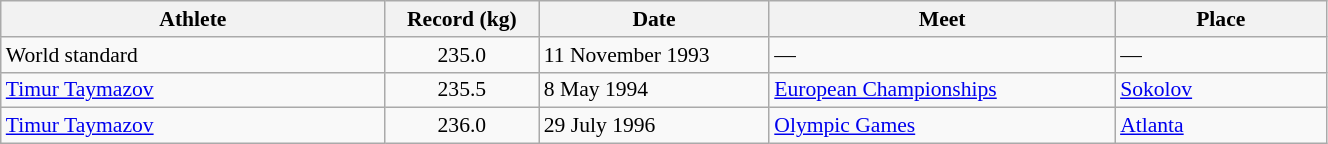<table class="wikitable" style="font-size:90%; width: 70%;">
<tr>
<th width=20%>Athlete</th>
<th width=8%>Record (kg)</th>
<th width=12%>Date</th>
<th width=18%>Meet</th>
<th width=11%>Place</th>
</tr>
<tr>
<td>World standard</td>
<td align="center">235.0</td>
<td>11 November 1993</td>
<td>—</td>
<td>—</td>
</tr>
<tr>
<td> <a href='#'>Timur Taymazov</a></td>
<td align="center">235.5</td>
<td>8 May 1994</td>
<td><a href='#'>European Championships</a></td>
<td><a href='#'>Sokolov</a></td>
</tr>
<tr>
<td> <a href='#'>Timur Taymazov</a></td>
<td align="center">236.0</td>
<td>29 July 1996</td>
<td><a href='#'>Olympic Games</a></td>
<td><a href='#'>Atlanta</a></td>
</tr>
</table>
